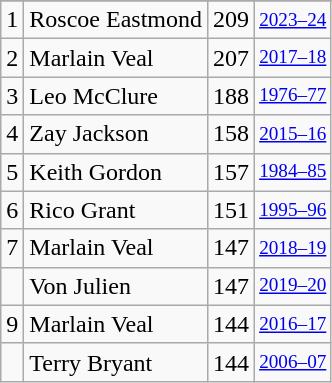<table class="wikitable">
<tr>
</tr>
<tr>
<td>1</td>
<td>Roscoe Eastmond</td>
<td>209</td>
<td style="font-size:80%;"><a href='#'>2023–24</a></td>
</tr>
<tr>
<td>2</td>
<td>Marlain Veal</td>
<td>207</td>
<td style="font-size:80%;"><a href='#'>2017–18</a></td>
</tr>
<tr>
<td>3</td>
<td>Leo McClure</td>
<td>188</td>
<td style="font-size:80%;"><a href='#'>1976–77</a></td>
</tr>
<tr>
<td>4</td>
<td>Zay Jackson</td>
<td>158</td>
<td style="font-size:80%;"><a href='#'>2015–16</a></td>
</tr>
<tr>
<td>5</td>
<td>Keith Gordon</td>
<td>157</td>
<td style="font-size:80%;"><a href='#'>1984–85</a></td>
</tr>
<tr>
<td>6</td>
<td>Rico Grant</td>
<td>151</td>
<td style="font-size:80%;"><a href='#'>1995–96</a></td>
</tr>
<tr>
<td>7</td>
<td>Marlain Veal</td>
<td>147</td>
<td style="font-size:80%;"><a href='#'>2018–19</a></td>
</tr>
<tr>
<td></td>
<td>Von Julien</td>
<td>147</td>
<td style="font-size:80%;"><a href='#'>2019–20</a></td>
</tr>
<tr>
<td>9</td>
<td>Marlain Veal</td>
<td>144</td>
<td style="font-size:80%;"><a href='#'>2016–17</a></td>
</tr>
<tr>
<td></td>
<td>Terry Bryant</td>
<td>144</td>
<td style="font-size:80%;"><a href='#'>2006–07</a></td>
</tr>
</table>
